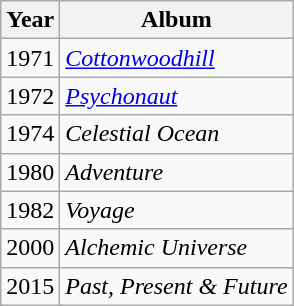<table class="wikitable">
<tr>
<th>Year</th>
<th>Album</th>
</tr>
<tr>
<td>1971</td>
<td><em><a href='#'>Cottonwoodhill</a></em></td>
</tr>
<tr>
<td>1972</td>
<td><em><a href='#'>Psychonaut</a></em></td>
</tr>
<tr>
<td>1974</td>
<td><em>Celestial Ocean</em></td>
</tr>
<tr>
<td>1980</td>
<td><em>Adventure</em></td>
</tr>
<tr>
<td>1982</td>
<td><em>Voyage</em></td>
</tr>
<tr>
<td>2000</td>
<td><em>Alchemic Universe</em></td>
</tr>
<tr>
<td>2015</td>
<td><em>Past, Present & Future</em></td>
</tr>
</table>
